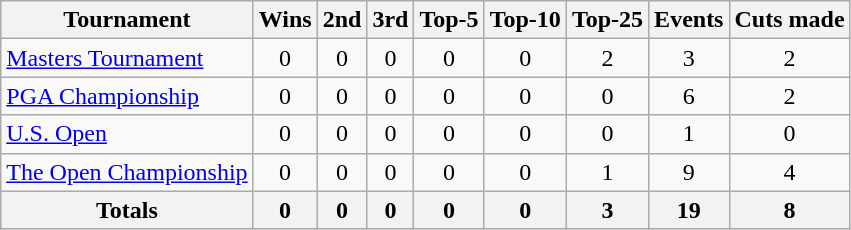<table class=wikitable style=text-align:center>
<tr>
<th>Tournament</th>
<th>Wins</th>
<th>2nd</th>
<th>3rd</th>
<th>Top-5</th>
<th>Top-10</th>
<th>Top-25</th>
<th>Events</th>
<th>Cuts made</th>
</tr>
<tr>
<td align=left><a href='#'>Masters Tournament</a></td>
<td>0</td>
<td>0</td>
<td>0</td>
<td>0</td>
<td>0</td>
<td>2</td>
<td>3</td>
<td>2</td>
</tr>
<tr>
<td align=left><a href='#'>PGA Championship</a></td>
<td>0</td>
<td>0</td>
<td>0</td>
<td>0</td>
<td>0</td>
<td>0</td>
<td>6</td>
<td>2</td>
</tr>
<tr>
<td align=left><a href='#'>U.S. Open</a></td>
<td>0</td>
<td>0</td>
<td>0</td>
<td>0</td>
<td>0</td>
<td>0</td>
<td>1</td>
<td>0</td>
</tr>
<tr>
<td align=left><a href='#'>The Open Championship</a></td>
<td>0</td>
<td>0</td>
<td>0</td>
<td>0</td>
<td>0</td>
<td>1</td>
<td>9</td>
<td>4</td>
</tr>
<tr>
<th>Totals</th>
<th>0</th>
<th>0</th>
<th>0</th>
<th>0</th>
<th>0</th>
<th>3</th>
<th>19</th>
<th>8</th>
</tr>
</table>
